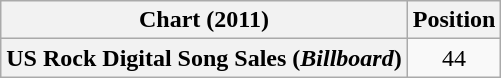<table class="wikitable plainrowheaders" style="text-align:center">
<tr>
<th scope="col">Chart (2011)</th>
<th scope="col">Position</th>
</tr>
<tr>
<th scope="row">US Rock Digital Song Sales (<em>Billboard</em>)</th>
<td>44</td>
</tr>
</table>
